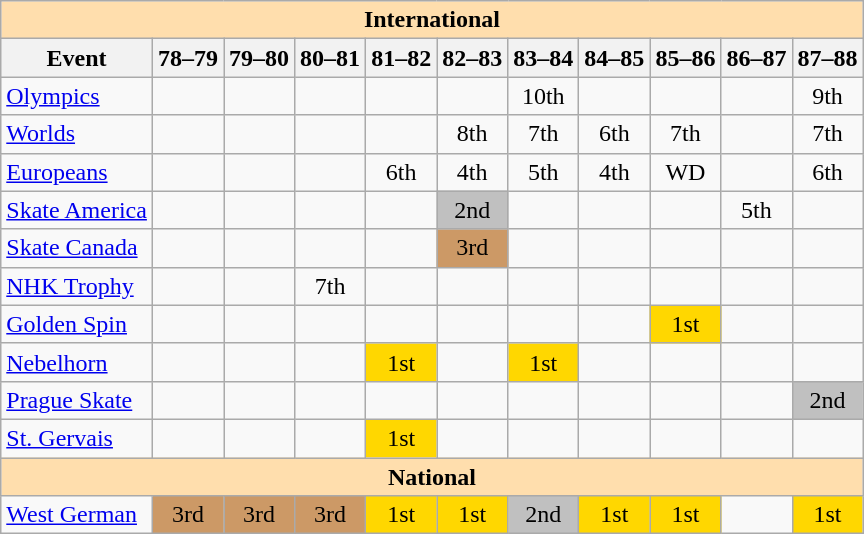<table class="wikitable" style="text-align:center">
<tr>
<th style="background-color: #ffdead; " colspan=11 align=center>International</th>
</tr>
<tr>
<th>Event</th>
<th>78–79</th>
<th>79–80</th>
<th>80–81</th>
<th>81–82</th>
<th>82–83</th>
<th>83–84</th>
<th>84–85</th>
<th>85–86</th>
<th>86–87</th>
<th>87–88</th>
</tr>
<tr>
<td align=left><a href='#'>Olympics</a></td>
<td></td>
<td></td>
<td></td>
<td></td>
<td></td>
<td>10th</td>
<td></td>
<td></td>
<td></td>
<td>9th</td>
</tr>
<tr>
<td align=left><a href='#'>Worlds</a></td>
<td></td>
<td></td>
<td></td>
<td></td>
<td>8th</td>
<td>7th</td>
<td>6th</td>
<td>7th</td>
<td></td>
<td>7th</td>
</tr>
<tr>
<td align=left><a href='#'>Europeans</a></td>
<td></td>
<td></td>
<td></td>
<td>6th</td>
<td>4th</td>
<td>5th</td>
<td>4th</td>
<td>WD</td>
<td></td>
<td>6th</td>
</tr>
<tr>
<td align=left><a href='#'>Skate America</a></td>
<td></td>
<td></td>
<td></td>
<td></td>
<td bgcolor=silver>2nd</td>
<td></td>
<td></td>
<td></td>
<td align=center>5th</td>
<td></td>
</tr>
<tr>
<td align=left><a href='#'>Skate Canada</a></td>
<td></td>
<td></td>
<td></td>
<td></td>
<td bgcolor=cc9966>3rd</td>
<td></td>
<td></td>
<td></td>
<td></td>
<td></td>
</tr>
<tr>
<td align=left><a href='#'>NHK Trophy</a></td>
<td></td>
<td></td>
<td>7th</td>
<td></td>
<td></td>
<td></td>
<td></td>
<td></td>
<td></td>
<td></td>
</tr>
<tr>
<td align=left><a href='#'>Golden Spin</a></td>
<td></td>
<td></td>
<td></td>
<td></td>
<td></td>
<td></td>
<td></td>
<td bgcolor=gold>1st</td>
<td></td>
<td></td>
</tr>
<tr>
<td align=left><a href='#'>Nebelhorn</a></td>
<td></td>
<td></td>
<td></td>
<td bgcolor=gold>1st</td>
<td></td>
<td bgcolor=gold>1st</td>
<td></td>
<td></td>
<td></td>
<td></td>
</tr>
<tr>
<td align=left><a href='#'>Prague Skate</a></td>
<td></td>
<td></td>
<td></td>
<td></td>
<td></td>
<td></td>
<td></td>
<td></td>
<td></td>
<td bgcolor=silver>2nd</td>
</tr>
<tr>
<td align=left><a href='#'>St. Gervais</a></td>
<td></td>
<td></td>
<td></td>
<td bgcolor=gold>1st</td>
<td></td>
<td></td>
<td></td>
<td></td>
<td></td>
<td></td>
</tr>
<tr>
<th style="background-color: #ffdead; " colspan=11 align=center>National</th>
</tr>
<tr>
<td align=left><a href='#'>West German</a></td>
<td bgcolor=cc9966>3rd</td>
<td bgcolor=cc9966>3rd</td>
<td bgcolor=cc9966>3rd</td>
<td bgcolor=gold>1st</td>
<td bgcolor=gold>1st</td>
<td bgcolor=silver>2nd</td>
<td bgcolor=gold>1st</td>
<td bgcolor=gold>1st</td>
<td></td>
<td bgcolor=gold>1st</td>
</tr>
</table>
